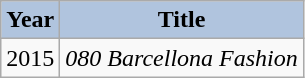<table class="wikitable">
<tr>
<th style="background: #B0C4DE;">Year</th>
<th style="background: #B0C4DE;">Title</th>
</tr>
<tr>
<td>2015</td>
<td><em>080 Barcellona Fashion</em></td>
</tr>
</table>
